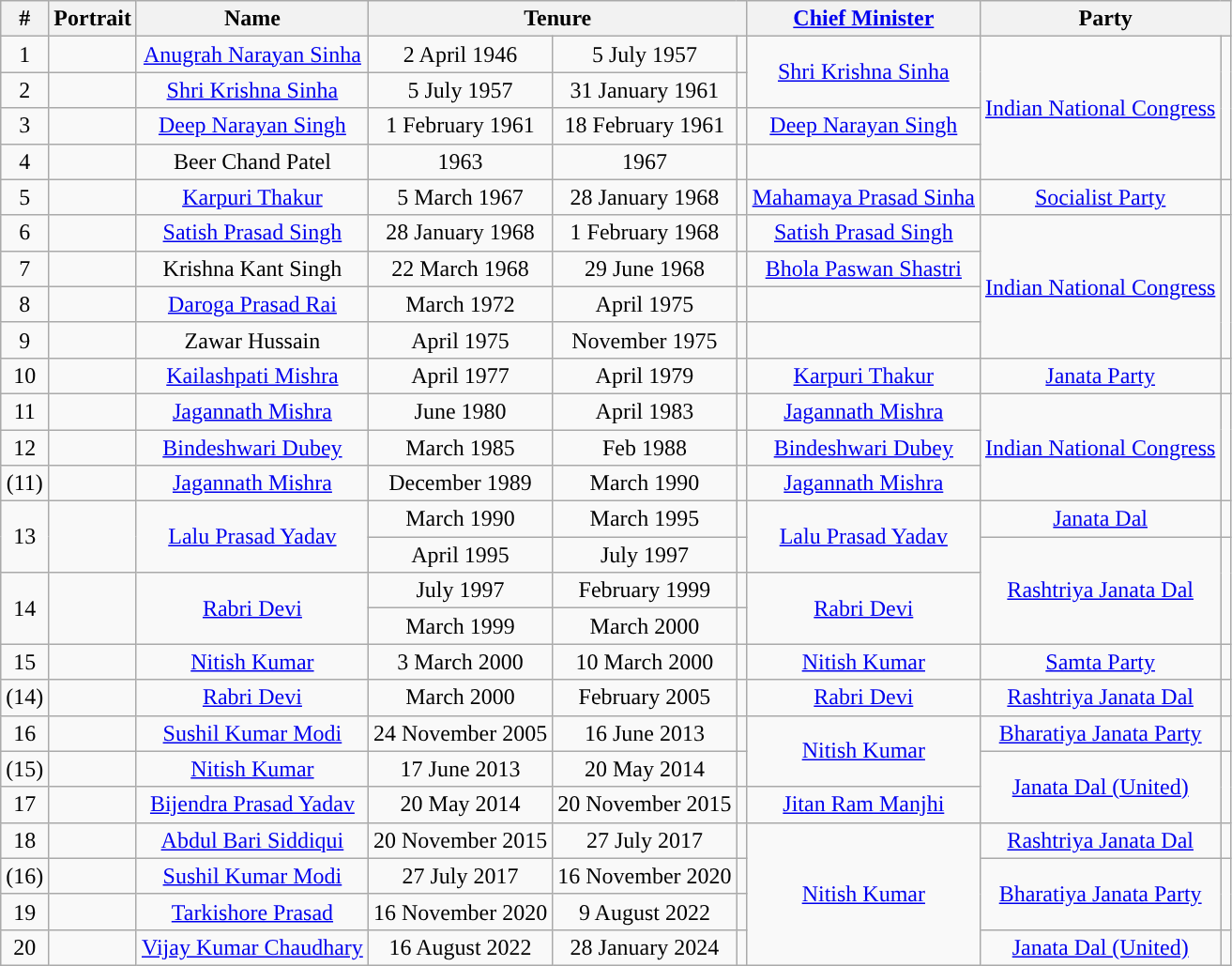<table class="wikitable sortable">
<tr>
<th>#</th>
<th>Portrait</th>
<th>Name</th>
<th colspan="3">Tenure</th>
<th><a href='#'>Chief Minister</a></th>
<th colspan="2">Party</th>
</tr>
<tr align="center">
<td>1</td>
<td></td>
<td><a href='#'>Anugrah Narayan Sinha</a></td>
<td>2 April 1946</td>
<td>5 July 1957</td>
<td></td>
<td rowspan="2"><a href='#'>Shri Krishna Sinha</a></td>
<td rowspan="4"><a href='#'>Indian National Congress</a></td>
<td rowspan="4" style="background-color: "></td>
</tr>
<tr align="center">
<td>2</td>
<td></td>
<td><a href='#'>Shri Krishna Sinha</a></td>
<td>5 July 1957</td>
<td>31 January 1961</td>
<td></td>
</tr>
<tr align="center">
<td>3</td>
<td></td>
<td><a href='#'>Deep Narayan Singh</a></td>
<td>1 February 1961</td>
<td>18 February 1961</td>
<td></td>
<td><a href='#'>Deep Narayan Singh</a></td>
</tr>
<tr align="center">
<td>4</td>
<td></td>
<td>Beer Chand Patel</td>
<td>1963</td>
<td>1967</td>
<td></td>
<td></td>
</tr>
<tr align="center">
<td>5</td>
<td></td>
<td><a href='#'>Karpuri Thakur</a></td>
<td>5 March 1967</td>
<td>28 January 1968</td>
<td></td>
<td><a href='#'>Mahamaya Prasad Sinha</a></td>
<td><a href='#'>Socialist Party</a></td>
<td style="background-color: "></td>
</tr>
<tr align="center">
<td>6</td>
<td></td>
<td><a href='#'>Satish Prasad Singh</a></td>
<td>28 January 1968</td>
<td>1 February 1968</td>
<td></td>
<td><a href='#'>Satish Prasad Singh</a></td>
<td rowspan="4"><a href='#'>Indian National Congress</a></td>
<td rowspan="4" style="background-color: "></td>
</tr>
<tr align="center">
<td>7</td>
<td></td>
<td>Krishna Kant Singh</td>
<td>22 March 1968</td>
<td>29 June 1968</td>
<td></td>
<td><a href='#'>Bhola Paswan Shastri</a></td>
</tr>
<tr align="center">
<td>8</td>
<td></td>
<td><a href='#'>Daroga Prasad Rai</a></td>
<td>March 1972</td>
<td>April 1975</td>
<td></td>
<td></td>
</tr>
<tr align="center">
<td>9</td>
<td></td>
<td>Zawar Hussain</td>
<td>April 1975</td>
<td>November 1975</td>
<td></td>
<td></td>
</tr>
<tr align="center">
<td>10</td>
<td></td>
<td><a href='#'>Kailashpati Mishra</a></td>
<td>April 1977</td>
<td>April 1979</td>
<td></td>
<td><a href='#'>Karpuri Thakur</a></td>
<td><a href='#'>Janata Party</a></td>
<td style="background-color: "></td>
</tr>
<tr align="center">
<td>11</td>
<td></td>
<td><a href='#'>Jagannath Mishra</a></td>
<td>June 1980</td>
<td>April 1983</td>
<td></td>
<td><a href='#'>Jagannath Mishra</a></td>
<td rowspan="3"><a href='#'>Indian National Congress</a></td>
<td rowspan="3" style="background-color: "></td>
</tr>
<tr align="center">
<td>12</td>
<td></td>
<td><a href='#'>Bindeshwari Dubey</a></td>
<td>March 1985</td>
<td>Feb 1988</td>
<td></td>
<td><a href='#'>Bindeshwari Dubey</a></td>
</tr>
<tr align="center">
<td>(11)</td>
<td></td>
<td><a href='#'>Jagannath Mishra</a></td>
<td>December 1989</td>
<td>March 1990</td>
<td></td>
<td><a href='#'>Jagannath Mishra</a></td>
</tr>
<tr align="center">
<td rowspan="2">13</td>
<td rowspan="2"></td>
<td rowspan="2"><a href='#'>Lalu Prasad Yadav</a></td>
<td>March 1990</td>
<td>March 1995</td>
<td></td>
<td rowspan="2"><a href='#'>Lalu Prasad Yadav</a></td>
<td><a href='#'>Janata Dal</a></td>
<td style="background-color: "></td>
</tr>
<tr align="center">
<td>April 1995</td>
<td>July 1997</td>
<td></td>
<td rowspan="3"><a href='#'>Rashtriya Janata Dal</a></td>
<td rowspan="3" style="background-color: "></td>
</tr>
<tr align="center">
<td rowspan="2">14</td>
<td rowspan="2"></td>
<td rowspan="2"><a href='#'>Rabri Devi</a></td>
<td>July 1997</td>
<td>February 1999</td>
<td></td>
<td rowspan="2"><a href='#'>Rabri Devi</a></td>
</tr>
<tr align="center">
<td>March 1999</td>
<td>March 2000</td>
<td></td>
</tr>
<tr align="center">
<td>15</td>
<td></td>
<td><a href='#'>Nitish Kumar</a></td>
<td>3 March 2000</td>
<td>10 March 2000</td>
<td></td>
<td><a href='#'>Nitish Kumar</a></td>
<td><a href='#'>Samta Party</a></td>
<td style="background-color: "></td>
</tr>
<tr align="center">
<td>(14)</td>
<td></td>
<td><a href='#'>Rabri Devi</a></td>
<td>March 2000</td>
<td>February 2005</td>
<td></td>
<td><a href='#'>Rabri Devi</a></td>
<td><a href='#'>Rashtriya Janata Dal</a></td>
<td style="background-color: "></td>
</tr>
<tr align="center">
<td>16</td>
<td></td>
<td><a href='#'>Sushil Kumar Modi</a></td>
<td>24 November 2005</td>
<td>16 June 2013</td>
<td></td>
<td rowspan="2"><a href='#'>Nitish Kumar</a></td>
<td><a href='#'>Bharatiya Janata Party</a></td>
<td style="background-color: "></td>
</tr>
<tr align="center">
<td>(15)</td>
<td></td>
<td><a href='#'>Nitish Kumar</a></td>
<td>17 June 2013</td>
<td>20 May 2014</td>
<td></td>
<td rowspan="2"><a href='#'>Janata Dal (United)</a></td>
<td rowspan="2" style="background-color: "></td>
</tr>
<tr align="center">
<td>17</td>
<td></td>
<td><a href='#'>Bijendra Prasad Yadav</a></td>
<td>20 May 2014</td>
<td>20 November 2015</td>
<td></td>
<td><a href='#'>Jitan Ram Manjhi</a></td>
</tr>
<tr align="center">
<td>18</td>
<td></td>
<td><a href='#'>Abdul Bari Siddiqui</a></td>
<td>20 November 2015</td>
<td>27 July 2017</td>
<td></td>
<td rowspan="4"><a href='#'>Nitish Kumar</a></td>
<td><a href='#'>Rashtriya Janata Dal</a></td>
<td style="background-color: "></td>
</tr>
<tr align="center">
<td>(16)</td>
<td></td>
<td><a href='#'>Sushil Kumar Modi</a></td>
<td>27 July 2017</td>
<td>16 November 2020</td>
<td></td>
<td rowspan="2"><a href='#'>Bharatiya Janata Party</a></td>
<td rowspan="2" style="background-color: "></td>
</tr>
<tr align="center">
<td>19</td>
<td></td>
<td><a href='#'>Tarkishore Prasad</a></td>
<td>16 November 2020</td>
<td>9 August 2022</td>
<td></td>
</tr>
<tr align="center">
<td>20</td>
<td></td>
<td><a href='#'>Vijay Kumar Chaudhary</a></td>
<td>16 August  2022</td>
<td>28 January 2024</td>
<td></td>
<td><a href='#'>Janata Dal (United)</a></td>
<td rowspan="2" style="background-color: "></td>
</tr>
</table>
